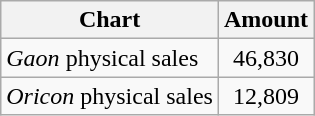<table class="wikitable">
<tr>
<th>Chart</th>
<th>Amount</th>
</tr>
<tr>
<td><em>Gaon</em> physical sales</td>
<td align="center">46,830</td>
</tr>
<tr>
<td><em>Oricon</em> physical sales</td>
<td align="center">12,809</td>
</tr>
</table>
